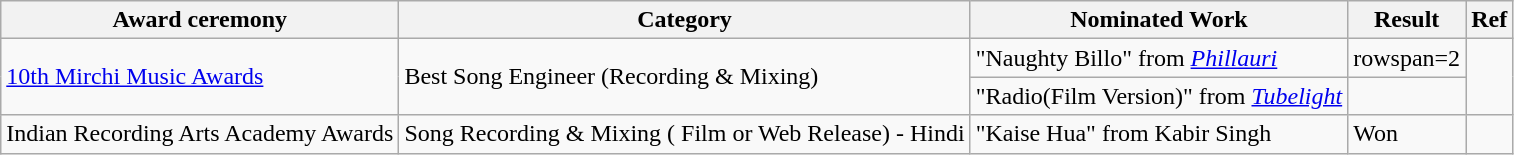<table class="wikitable">
<tr>
<th>Award ceremony</th>
<th>Category</th>
<th>Nominated Work</th>
<th>Result</th>
<th>Ref</th>
</tr>
<tr>
<td rowspan=2><a href='#'>10th Mirchi Music Awards</a></td>
<td rowspan=2>Best Song Engineer (Recording & Mixing)</td>
<td>"Naughty Billo" from <em><a href='#'>Phillauri</a></em></td>
<td>rowspan=2 </td>
<td rowspan=2></td>
</tr>
<tr>
<td>"Radio(Film Version)" from <em><a href='#'>Tubelight</a></em></td>
</tr>
<tr>
<td>Indian Recording Arts Academy Awards</td>
<td>Song Recording & Mixing ( Film or Web Release) - Hindi</td>
<td>"Kaise Hua" from Kabir Singh</td>
<td>Won</td>
<td></td>
</tr>
</table>
